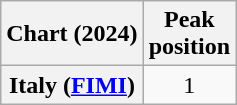<table class="wikitable sortable plainrowheaders" style="text-align:center">
<tr>
<th scope="col">Chart (2024)</th>
<th scope="col">Peak<br>position</th>
</tr>
<tr>
<th scope="row">Italy (<a href='#'>FIMI</a>)</th>
<td>1</td>
</tr>
</table>
